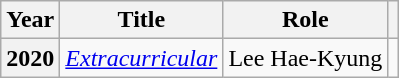<table class="wikitable plainrowheaders sortable">
<tr>
<th>Year</th>
<th>Title</th>
<th>Role</th>
<th class="unsortable"></th>
</tr>
<tr>
<th scope="row">2020</th>
<td><em><a href='#'>Extracurricular</a></em></td>
<td>Lee Hae-Kyung</td>
<td></td>
</tr>
</table>
